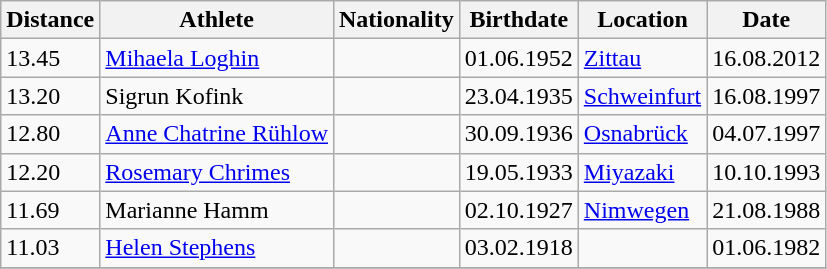<table class="wikitable">
<tr>
<th>Distance</th>
<th>Athlete</th>
<th>Nationality</th>
<th>Birthdate</th>
<th>Location</th>
<th>Date</th>
</tr>
<tr>
<td>13.45</td>
<td><a href='#'>Mihaela Loghin</a></td>
<td></td>
<td>01.06.1952</td>
<td><a href='#'>Zittau</a></td>
<td>16.08.2012</td>
</tr>
<tr>
<td>13.20</td>
<td>Sigrun Kofink</td>
<td></td>
<td>23.04.1935</td>
<td><a href='#'>Schweinfurt</a></td>
<td>16.08.1997</td>
</tr>
<tr>
<td>12.80</td>
<td><a href='#'>Anne Chatrine Rühlow</a></td>
<td></td>
<td>30.09.1936</td>
<td><a href='#'>Osnabrück</a></td>
<td>04.07.1997</td>
</tr>
<tr>
<td>12.20</td>
<td><a href='#'>Rosemary Chrimes</a></td>
<td></td>
<td>19.05.1933</td>
<td><a href='#'>Miyazaki</a></td>
<td>10.10.1993</td>
</tr>
<tr>
<td>11.69</td>
<td>Marianne Hamm</td>
<td></td>
<td>02.10.1927</td>
<td><a href='#'>Nimwegen</a></td>
<td>21.08.1988</td>
</tr>
<tr>
<td>11.03</td>
<td><a href='#'>Helen Stephens</a></td>
<td></td>
<td>03.02.1918</td>
<td></td>
<td>01.06.1982</td>
</tr>
<tr>
</tr>
</table>
